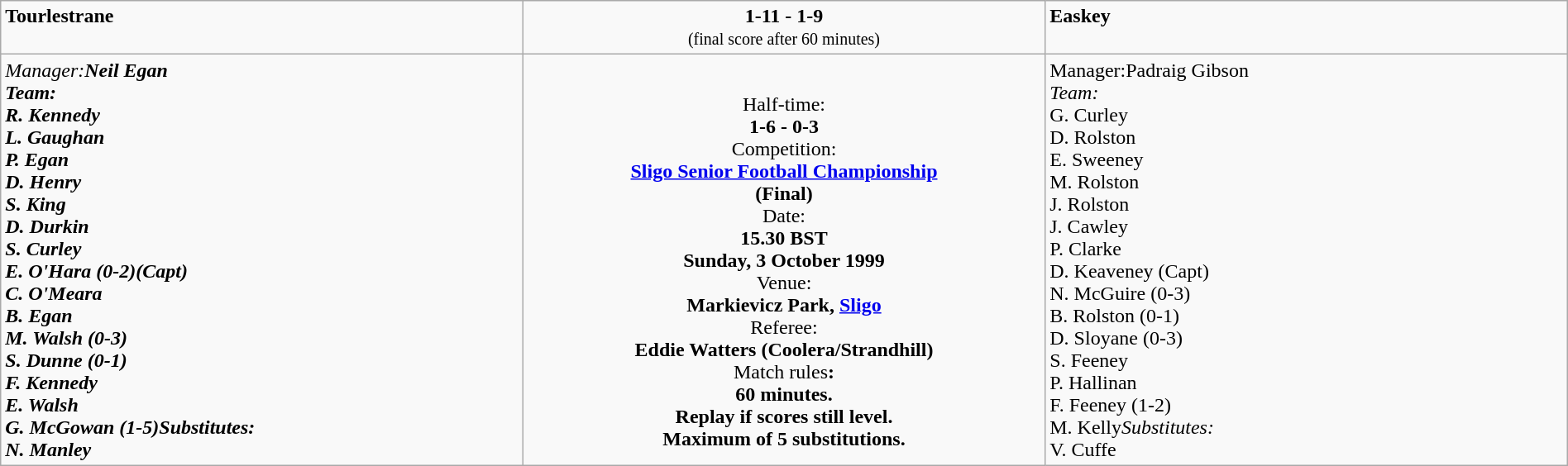<table border=0 class="wikitable" width=100%>
<tr>
<td width=33% valign=top><span><strong>Tourlestrane</strong></span><br><small></small></td>
<td width=33% valign=top align=center><span><strong>1-11 - 1-9</strong></span><br><small>(final score after 60 minutes)</small></td>
<td width=33% valign=top><span><strong>Easkey</strong></span><br><small></small></td>
</tr>
<tr>
<td valign=top><em>Manager:<strong><em>Neil Egan<strong><br></em>Team:<em>
<br>R. Kennedy
<br>L. Gaughan
<br>P. Egan
<br>D. Henry
<br>S. King
<br>D. Durkin
<br>S. Curley
<br>E. O'Hara (0-2)(Capt)
<br>C. O'Meara
<br>B. Egan
<br>M. Walsh (0-3)
<br>S. Dunne (0-1)
<br>F. Kennedy
<br>E. Walsh
<br>G. McGowan (1-5)</em>Substitutes:<em>
<br>N. Manley</td>
<td valign=middle align=center><br></strong>Half-time:<strong><br>1-6 - 0-3<br></strong>Competition:<strong><br><a href='#'>Sligo Senior Football Championship</a><br>(Final)<br></strong>Date:<strong><br>15.30 BST<br>Sunday, 3 October 1999<br></strong>Venue:<strong><br>Markievicz Park, <a href='#'>Sligo</a><br></strong>Referee:<strong><br>Eddie Watters (Coolera/Strandhill)<br></strong>Match rules<strong>:<br>60 minutes.<br>Replay if scores still level.<br>Maximum of 5 substitutions.
</td>
<td valign=top></em>Manager:</em></strong>Padraig Gibson</strong><br><em>Team:</em>
<br>G. Curley
<br>D. Rolston
<br>E. Sweeney
<br>M. Rolston
<br>J. Rolston
<br>J. Cawley
<br>P. Clarke
<br>D. Keaveney (Capt)
<br>N. McGuire (0-3)
<br>B. Rolston (0-1)
<br>D. Sloyane (0-3)
<br>S. Feeney
<br>P. Hallinan
<br>F. Feeney (1-2)
<br>M. Kelly<em>Substitutes:</em>
<br>V. Cuffe</td>
</tr>
</table>
